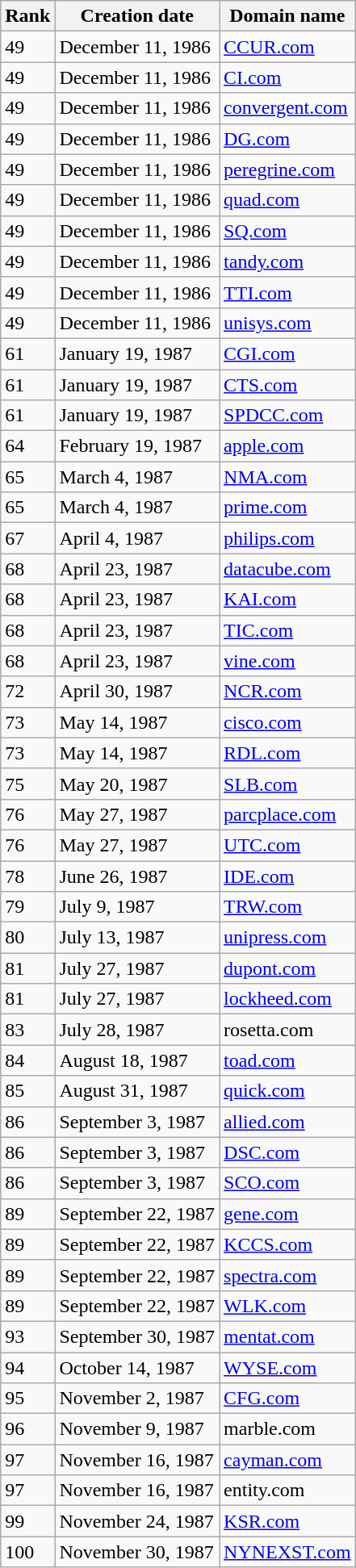<table class="wikitable" style="float:left">
<tr>
<th>Rank</th>
<th>Creation date</th>
<th>Domain name</th>
</tr>
<tr>
<td>49</td>
<td>December 11, 1986</td>
<td><a href='#'>CCUR.com</a></td>
</tr>
<tr>
<td>49</td>
<td>December 11, 1986</td>
<td><a href='#'>CI.com</a></td>
</tr>
<tr>
<td>49</td>
<td>December 11, 1986</td>
<td><a href='#'>convergent.com</a></td>
</tr>
<tr>
<td>49</td>
<td>December 11, 1986</td>
<td><a href='#'>DG.com</a></td>
</tr>
<tr>
<td>49</td>
<td>December 11, 1986</td>
<td><a href='#'>peregrine.com</a></td>
</tr>
<tr>
<td>49</td>
<td>December 11, 1986</td>
<td><a href='#'>quad.com</a></td>
</tr>
<tr>
<td>49</td>
<td>December 11, 1986</td>
<td><a href='#'>SQ.com</a></td>
</tr>
<tr>
<td>49</td>
<td>December 11, 1986</td>
<td><a href='#'>tandy.com</a></td>
</tr>
<tr>
<td>49</td>
<td>December 11, 1986</td>
<td><a href='#'>TTI.com</a></td>
</tr>
<tr>
<td>49</td>
<td>December 11, 1986</td>
<td><a href='#'>unisys.com</a></td>
</tr>
<tr>
<td>61</td>
<td>January 19, 1987</td>
<td><a href='#'>CGI.com</a></td>
</tr>
<tr>
<td>61</td>
<td>January 19, 1987</td>
<td><a href='#'>CTS.com</a></td>
</tr>
<tr>
<td>61</td>
<td>January 19, 1987</td>
<td><a href='#'>SPDCC.com</a></td>
</tr>
<tr>
<td>64</td>
<td>February 19, 1987</td>
<td><a href='#'>apple.com</a></td>
</tr>
<tr>
<td>65</td>
<td>March 4, 1987</td>
<td><a href='#'>NMA.com</a></td>
</tr>
<tr>
<td>65</td>
<td>March 4, 1987</td>
<td><a href='#'>prime.com</a></td>
</tr>
<tr>
<td>67</td>
<td>April 4, 1987</td>
<td><a href='#'>philips.com</a></td>
</tr>
<tr>
<td>68</td>
<td>April 23, 1987</td>
<td><a href='#'>datacube.com</a></td>
</tr>
<tr>
<td>68</td>
<td>April 23, 1987</td>
<td><a href='#'>KAI.com</a></td>
</tr>
<tr>
<td>68</td>
<td>April 23, 1987</td>
<td><a href='#'>TIC.com</a></td>
</tr>
<tr>
<td>68</td>
<td>April 23, 1987</td>
<td><a href='#'>vine.com</a></td>
</tr>
<tr>
<td>72</td>
<td>April 30, 1987</td>
<td><a href='#'>NCR.com</a></td>
</tr>
<tr>
<td>73</td>
<td>May 14, 1987</td>
<td><a href='#'>cisco.com</a></td>
</tr>
<tr>
<td>73</td>
<td>May 14, 1987</td>
<td><a href='#'>RDL.com</a></td>
</tr>
<tr>
<td>75</td>
<td>May 20, 1987</td>
<td><a href='#'>SLB.com</a></td>
</tr>
<tr>
<td>76</td>
<td>May 27, 1987</td>
<td><a href='#'>parcplace.com</a></td>
</tr>
<tr>
<td>76</td>
<td>May 27, 1987</td>
<td><a href='#'>UTC.com</a></td>
</tr>
<tr>
<td>78</td>
<td>June 26, 1987</td>
<td><a href='#'>IDE.com</a></td>
</tr>
<tr>
<td>79</td>
<td>July 9, 1987</td>
<td><a href='#'>TRW.com</a></td>
</tr>
<tr>
<td>80</td>
<td>July 13, 1987</td>
<td><a href='#'>unipress.com</a></td>
</tr>
<tr>
<td>81</td>
<td>July 27, 1987</td>
<td><a href='#'>dupont.com</a></td>
</tr>
<tr>
<td>81</td>
<td>July 27, 1987</td>
<td><a href='#'>lockheed.com</a></td>
</tr>
<tr>
<td>83</td>
<td>July 28, 1987</td>
<td>rosetta.com</td>
</tr>
<tr>
<td>84</td>
<td>August 18, 1987</td>
<td><a href='#'>toad.com</a></td>
</tr>
<tr>
<td>85</td>
<td>August 31, 1987</td>
<td><a href='#'>quick.com</a></td>
</tr>
<tr>
<td>86</td>
<td>September 3, 1987</td>
<td><a href='#'>allied.com</a></td>
</tr>
<tr>
<td>86</td>
<td>September 3, 1987</td>
<td><a href='#'>DSC.com</a></td>
</tr>
<tr>
<td>86</td>
<td>September 3, 1987</td>
<td><a href='#'>SCO.com</a></td>
</tr>
<tr>
<td>89</td>
<td>September 22, 1987</td>
<td><a href='#'>gene.com</a></td>
</tr>
<tr>
<td>89</td>
<td>September 22, 1987</td>
<td><a href='#'>KCCS.com</a></td>
</tr>
<tr>
<td>89</td>
<td>September 22, 1987</td>
<td><a href='#'>spectra.com</a></td>
</tr>
<tr>
<td>89</td>
<td>September 22, 1987</td>
<td><a href='#'>WLK.com</a></td>
</tr>
<tr>
<td>93</td>
<td>September 30, 1987</td>
<td><a href='#'>mentat.com</a></td>
</tr>
<tr>
<td>94</td>
<td>October 14, 1987</td>
<td><a href='#'>WYSE.com</a></td>
</tr>
<tr>
<td>95</td>
<td>November 2, 1987</td>
<td><a href='#'>CFG.com</a></td>
</tr>
<tr>
<td>96</td>
<td>November 9, 1987</td>
<td>marble.com</td>
</tr>
<tr>
<td>97</td>
<td>November 16, 1987</td>
<td><a href='#'>cayman.com</a></td>
</tr>
<tr>
<td>97</td>
<td>November 16, 1987</td>
<td>entity.com</td>
</tr>
<tr>
<td>99</td>
<td>November 24, 1987</td>
<td><a href='#'>KSR.com</a></td>
</tr>
<tr>
<td>100</td>
<td>November 30, 1987</td>
<td><a href='#'>NYNEXST.com</a></td>
</tr>
</table>
